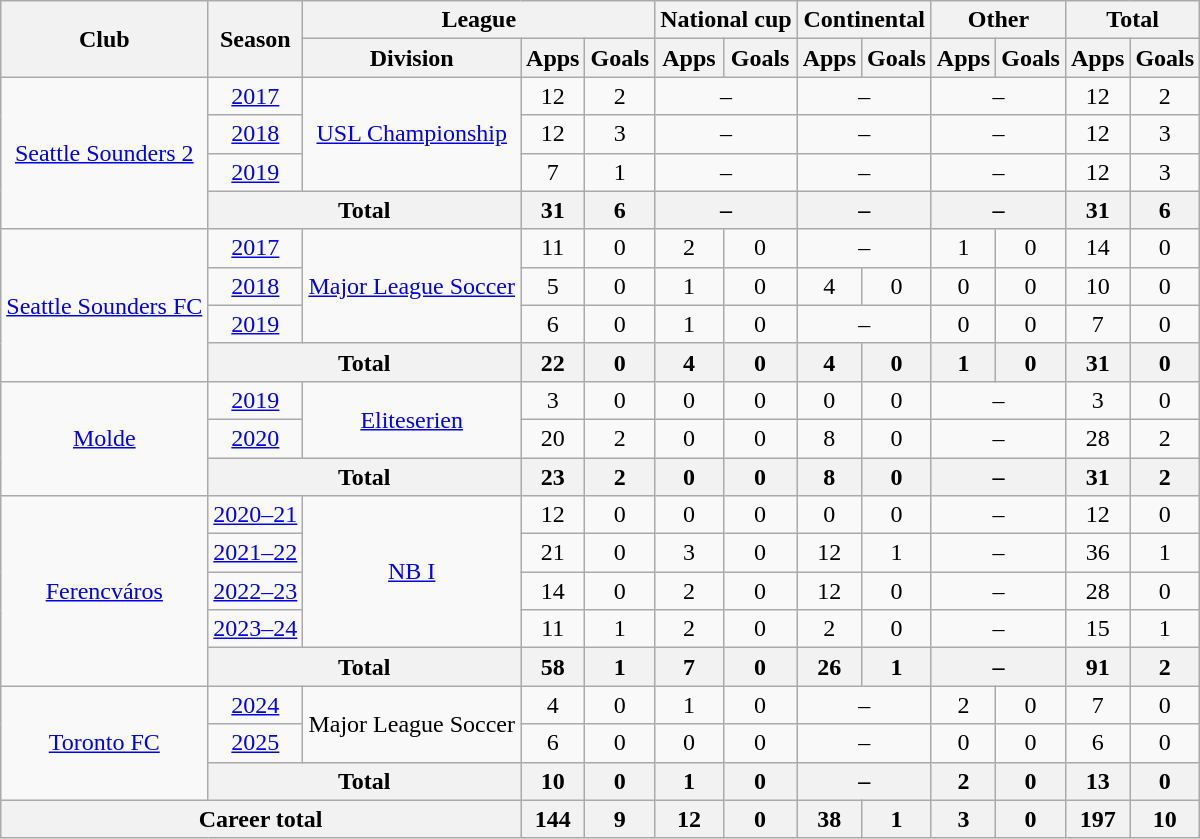<table class="wikitable" style="text-align: center">
<tr>
<th rowspan="2">Club</th>
<th rowspan="2">Season</th>
<th colspan="3">League</th>
<th colspan="2">National cup</th>
<th colspan="2">Continental</th>
<th colspan="2">Other</th>
<th colspan="2">Total</th>
</tr>
<tr>
<th>Division</th>
<th>Apps</th>
<th>Goals</th>
<th>Apps</th>
<th>Goals</th>
<th>Apps</th>
<th>Goals</th>
<th>Apps</th>
<th>Goals</th>
<th>Apps</th>
<th>Goals</th>
</tr>
<tr>
<td rowspan="4"><a href='#'>Seattle Sounders 2</a></td>
<td><a href='#'>2017</a></td>
<td rowspan="3"><a href='#'>USL Championship</a></td>
<td>12</td>
<td>2</td>
<td colspan="2">–</td>
<td colspan="2">–</td>
<td colspan="2">–</td>
<td>12</td>
<td>2</td>
</tr>
<tr>
<td><a href='#'>2018</a></td>
<td>12</td>
<td>3</td>
<td colspan="2">–</td>
<td colspan="2">–</td>
<td colspan="2">–</td>
<td>12</td>
<td>3</td>
</tr>
<tr>
<td><a href='#'>2019</a></td>
<td>7</td>
<td>1</td>
<td colspan="2">–</td>
<td colspan="2">–</td>
<td colspan="2">–</td>
<td>12</td>
<td>3</td>
</tr>
<tr>
<th colspan="2">Total</th>
<th>31</th>
<th>6</th>
<th colspan="2">–</th>
<th colspan="2">–</th>
<th colspan="2">–</th>
<th>31</th>
<th>6</th>
</tr>
<tr>
<td rowspan="4"><a href='#'>Seattle Sounders FC</a></td>
<td><a href='#'>2017</a></td>
<td rowspan="3"><a href='#'>Major League Soccer</a></td>
<td>11</td>
<td>0</td>
<td>2</td>
<td>0</td>
<td colspan="2">–</td>
<td>1</td>
<td>0</td>
<td>14</td>
<td>0</td>
</tr>
<tr>
<td><a href='#'>2018</a></td>
<td>5</td>
<td>0</td>
<td>1</td>
<td>0</td>
<td>4</td>
<td>0</td>
<td>0</td>
<td>0</td>
<td>10</td>
<td>0</td>
</tr>
<tr>
<td><a href='#'>2019</a></td>
<td>6</td>
<td>0</td>
<td>1</td>
<td>0</td>
<td colspan="2">–</td>
<td>0</td>
<td>0</td>
<td>7</td>
<td>0</td>
</tr>
<tr>
<th colspan="2">Total</th>
<th>22</th>
<th>0</th>
<th>4</th>
<th>0</th>
<th>4</th>
<th>0</th>
<th>1</th>
<th>0</th>
<th>31</th>
<th>0</th>
</tr>
<tr>
<td rowspan="3"><a href='#'>Molde</a></td>
<td><a href='#'>2019</a></td>
<td rowspan="2"><a href='#'>Eliteserien</a></td>
<td>3</td>
<td>0</td>
<td>0</td>
<td>0</td>
<td>0</td>
<td>0</td>
<td colspan="2">–</td>
<td>3</td>
<td>0</td>
</tr>
<tr>
<td><a href='#'>2020</a></td>
<td>20</td>
<td>2</td>
<td>0</td>
<td>0</td>
<td>8</td>
<td>0</td>
<td colspan="2">–</td>
<td>28</td>
<td>2</td>
</tr>
<tr>
<th colspan="2">Total</th>
<th>23</th>
<th>2</th>
<th>0</th>
<th>0</th>
<th>8</th>
<th>0</th>
<th colspan="2">–</th>
<th>31</th>
<th>2</th>
</tr>
<tr>
<td rowspan="5"><a href='#'>Ferencváros</a></td>
<td><a href='#'>2020–21</a></td>
<td rowspan="4"><a href='#'>NB I</a></td>
<td>12</td>
<td>0</td>
<td>0</td>
<td>0</td>
<td>0</td>
<td>0</td>
<td colspan="2">–</td>
<td>12</td>
<td>0</td>
</tr>
<tr>
<td><a href='#'>2021–22</a></td>
<td>21</td>
<td>0</td>
<td>3</td>
<td>0</td>
<td>12</td>
<td>1</td>
<td colspan="2">–</td>
<td>36</td>
<td>1</td>
</tr>
<tr>
<td><a href='#'>2022–23</a></td>
<td>14</td>
<td>0</td>
<td>2</td>
<td>0</td>
<td>12</td>
<td>0</td>
<td colspan="2">–</td>
<td>28</td>
<td>0</td>
</tr>
<tr>
<td><a href='#'>2023–24</a></td>
<td>11</td>
<td>1</td>
<td>2</td>
<td>0</td>
<td>2</td>
<td>0</td>
<td colspan="2">–</td>
<td>15</td>
<td>1</td>
</tr>
<tr>
<th colspan="2">Total</th>
<th>58</th>
<th>1</th>
<th>7</th>
<th>0</th>
<th>26</th>
<th>1</th>
<th colspan="2">–</th>
<th>91</th>
<th>2</th>
</tr>
<tr>
<td rowspan="3"><a href='#'>Toronto FC</a></td>
<td><a href='#'>2024</a></td>
<td rowspan="2">Major League Soccer</td>
<td>4</td>
<td>0</td>
<td>1</td>
<td>0</td>
<td colspan="2">–</td>
<td>2</td>
<td>0</td>
<td>7</td>
<td>0</td>
</tr>
<tr>
<td><a href='#'>2025</a></td>
<td>6</td>
<td>0</td>
<td>0</td>
<td>0</td>
<td colspan="2">–</td>
<td>0</td>
<td>0</td>
<td>6</td>
<td>0</td>
</tr>
<tr>
<th colspan="2">Total</th>
<th>10</th>
<th>0</th>
<th>1</th>
<th>0</th>
<th colspan="2">–</th>
<th>2</th>
<th>0</th>
<th>13</th>
<th>0</th>
</tr>
<tr>
<th colspan="3">Career total</th>
<th>144</th>
<th>9</th>
<th>12</th>
<th>0</th>
<th>38</th>
<th>1</th>
<th>3</th>
<th>0</th>
<th>197</th>
<th>10</th>
</tr>
</table>
